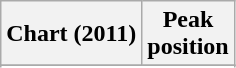<table class="wikitable sortable plainrowheaders" style="text-align:center">
<tr>
<th>Chart (2011)</th>
<th>Peak<br>position</th>
</tr>
<tr>
</tr>
<tr>
</tr>
<tr>
</tr>
</table>
